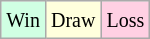<table class="wikitable">
<tr>
<td style="background-color: #d0ffe3;"><small>Win</small></td>
<td style="background-color: #ffffdd;"><small>Draw</small></td>
<td style="background-color: #ffd0e3;"><small>Loss</small></td>
</tr>
</table>
